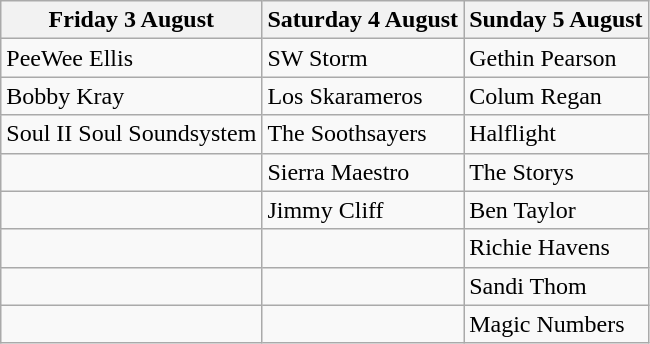<table class="wikitable">
<tr>
<th>Friday 3 August</th>
<th>Saturday 4 August</th>
<th>Sunday 5 August</th>
</tr>
<tr>
<td>PeeWee Ellis</td>
<td>SW Storm</td>
<td>Gethin Pearson</td>
</tr>
<tr>
<td>Bobby Kray</td>
<td>Los Skarameros</td>
<td>Colum Regan</td>
</tr>
<tr>
<td>Soul II Soul Soundsystem</td>
<td>The Soothsayers</td>
<td>Halflight</td>
</tr>
<tr>
<td></td>
<td>Sierra Maestro</td>
<td>The Storys</td>
</tr>
<tr>
<td></td>
<td>Jimmy Cliff</td>
<td>Ben Taylor</td>
</tr>
<tr>
<td></td>
<td></td>
<td>Richie Havens</td>
</tr>
<tr>
<td></td>
<td></td>
<td>Sandi Thom</td>
</tr>
<tr>
<td></td>
<td></td>
<td>Magic Numbers</td>
</tr>
</table>
